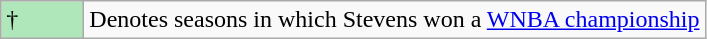<table class="wikitable">
<tr>
<td style="background:#afe6ba; width:3em;">†</td>
<td>Denotes seasons in which Stevens won a <a href='#'>WNBA championship</a></td>
</tr>
</table>
